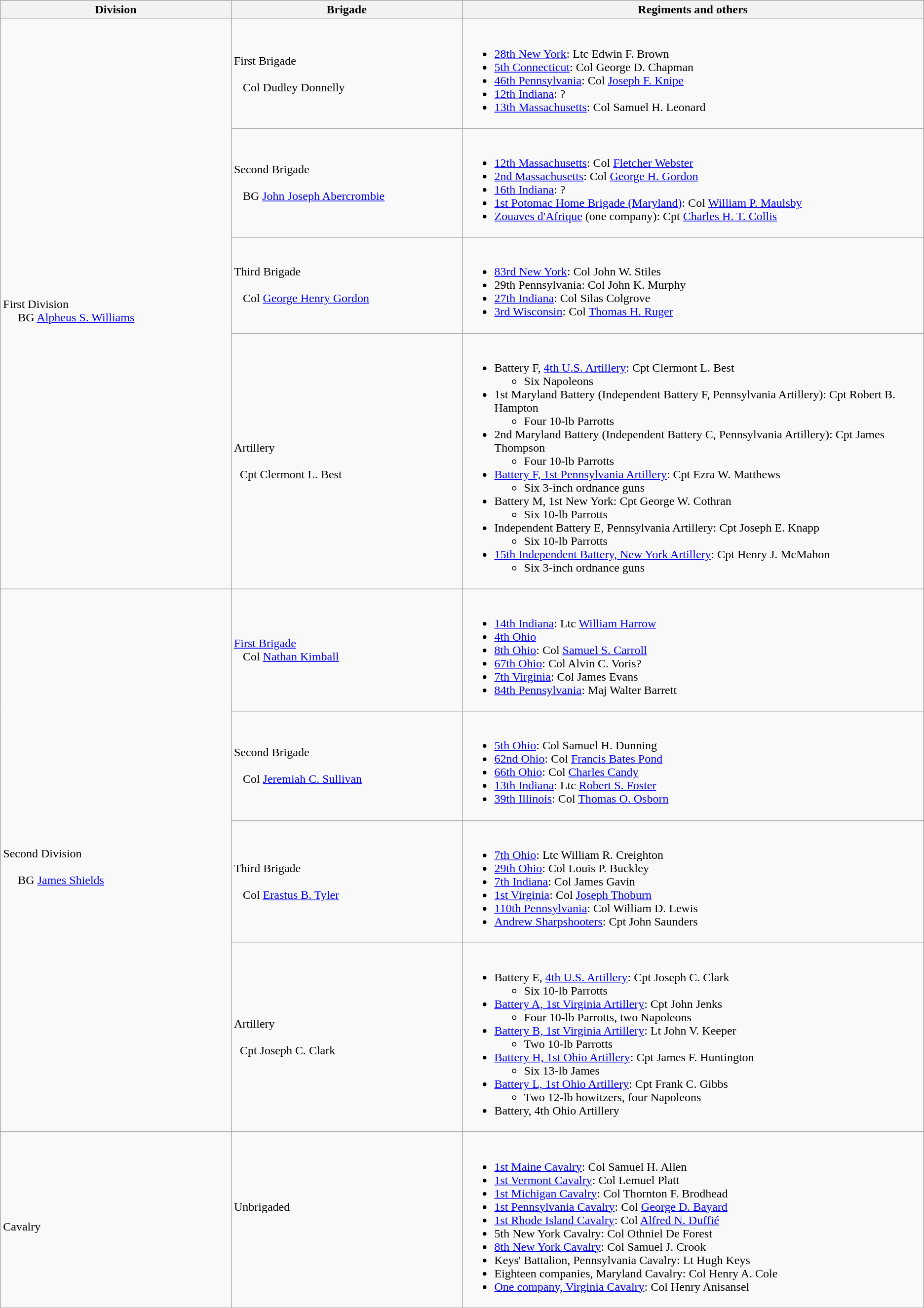<table class="wikitable">
<tr>
<th width=25%>Division</th>
<th width=25%>Brigade</th>
<th>Regiments and others</th>
</tr>
<tr>
<td rowspan=4><br>First Division
<br>    
BG <a href='#'>Alpheus S. Williams</a></td>
<td>First Brigade<br><br>  
Col Dudley Donnelly</td>
<td><br><ul><li><a href='#'>28th New York</a>: Ltc Edwin F. Brown</li><li><a href='#'>5th Connecticut</a>: Col George D. Chapman</li><li><a href='#'>46th Pennsylvania</a>: Col <a href='#'>Joseph F. Knipe</a></li><li><a href='#'>12th Indiana</a>: ?</li><li><a href='#'>13th Massachusetts</a>: Col Samuel H. Leonard</li></ul></td>
</tr>
<tr>
<td>Second Brigade<br><br>  
BG <a href='#'>John Joseph Abercrombie</a></td>
<td><br><ul><li><a href='#'>12th Massachusetts</a>: Col <a href='#'>Fletcher Webster</a></li><li><a href='#'>2nd Massachusetts</a>: Col <a href='#'>George H. Gordon</a></li><li><a href='#'>16th Indiana</a>: ?</li><li><a href='#'>1st Potomac Home Brigade (Maryland)</a>: Col <a href='#'>William P. Maulsby</a></li><li><a href='#'>Zouaves d'Afrique</a> (one company): Cpt <a href='#'>Charles H. T. Collis</a></li></ul></td>
</tr>
<tr>
<td>Third Brigade<br><br>  
Col <a href='#'>George Henry Gordon</a></td>
<td><br><ul><li><a href='#'>83rd New York</a>: Col John W. Stiles</li><li>29th Pennsylvania: Col John K. Murphy</li><li><a href='#'>27th Indiana</a>: Col Silas Colgrove</li><li><a href='#'>3rd Wisconsin</a>: Col <a href='#'>Thomas H. Ruger</a></li></ul></td>
</tr>
<tr>
<td>Artillery<br><br>  Cpt Clermont L. Best</td>
<td><br><ul><li>Battery F, <a href='#'>4th U.S. Artillery</a>: Cpt Clermont L. Best<ul><li>Six Napoleons</li></ul></li><li>1st Maryland Battery (Independent Battery F, Pennsylvania Artillery): Cpt Robert B. Hampton<ul><li>Four 10-lb Parrotts</li></ul></li><li>2nd Maryland Battery (Independent Battery C, Pennsylvania Artillery): Cpt James Thompson<ul><li>Four 10-lb Parrotts</li></ul></li><li><a href='#'>Battery F, 1st Pennsylvania Artillery</a>: Cpt Ezra W. Matthews<ul><li>Six 3-inch ordnance guns</li></ul></li><li>Battery M, 1st New York: Cpt George W. Cothran<ul><li>Six 10-lb Parrotts</li></ul></li><li>Independent Battery E, Pennsylvania Artillery: Cpt Joseph E. Knapp<ul><li>Six 10-lb Parrotts</li></ul></li><li><a href='#'>15th Independent Battery, New York Artillery</a>: Cpt Henry J. McMahon<ul><li>Six 3-inch ordnance guns</li></ul></li></ul></td>
</tr>
<tr>
<td rowspan=4><br>Second Division<br><br>    
BG <a href='#'>James Shields</a></td>
<td><a href='#'>First Brigade</a><br>  
Col <a href='#'>Nathan Kimball</a></td>
<td><br><ul><li><a href='#'>14th Indiana</a>: Ltc <a href='#'>William Harrow</a></li><li><a href='#'>4th Ohio</a></li><li><a href='#'>8th Ohio</a>: Col <a href='#'>Samuel S. Carroll</a></li><li><a href='#'>67th Ohio</a>: Col Alvin C. Voris?</li><li><a href='#'>7th Virginia</a>: Col James Evans</li><li><a href='#'>84th Pennsylvania</a>: Maj Walter Barrett</li></ul></td>
</tr>
<tr>
<td>Second Brigade<br><br>  
Col <a href='#'>Jeremiah C. Sullivan</a></td>
<td><br><ul><li><a href='#'>5th Ohio</a>: Col Samuel H. Dunning</li><li><a href='#'>62nd Ohio</a>: Col <a href='#'>Francis Bates Pond</a></li><li><a href='#'>66th Ohio</a>: Col <a href='#'>Charles Candy</a></li><li><a href='#'>13th Indiana</a>: Ltc <a href='#'>Robert S. Foster</a></li><li><a href='#'>39th Illinois</a>: Col <a href='#'>Thomas O. Osborn</a></li></ul></td>
</tr>
<tr>
<td>Third Brigade<br><br>  
Col <a href='#'>Erastus B. Tyler</a></td>
<td><br><ul><li><a href='#'>7th Ohio</a>: Ltc William R. Creighton</li><li><a href='#'>29th Ohio</a>: Col Louis P. Buckley</li><li><a href='#'>7th Indiana</a>: Col James Gavin</li><li><a href='#'>1st Virginia</a>: Col <a href='#'>Joseph Thoburn</a></li><li><a href='#'>110th Pennsylvania</a>: Col William D. Lewis</li><li><a href='#'>Andrew Sharpshooters</a>: Cpt John Saunders</li></ul></td>
</tr>
<tr>
<td>Artillery<br><br>  Cpt Joseph C. Clark</td>
<td><br><ul><li>Battery E, <a href='#'>4th U.S. Artillery</a>: Cpt Joseph C. Clark<ul><li>Six 10-lb Parrotts</li></ul></li><li><a href='#'>Battery A, 1st Virginia Artillery</a>: Cpt John Jenks<ul><li>Four 10-lb Parrotts, two Napoleons</li></ul></li><li><a href='#'>Battery B, 1st Virginia Artillery</a>: Lt John V. Keeper<ul><li>Two 10-lb Parrotts</li></ul></li><li><a href='#'>Battery H, 1st Ohio Artillery</a>: Cpt James F. Huntington<ul><li>Six 13-lb James</li></ul></li><li><a href='#'>Battery L, 1st Ohio Artillery</a>: Cpt Frank C. Gibbs<ul><li>Two 12-lb howitzers, four Napoleons</li></ul></li><li>Battery, 4th Ohio Artillery</li></ul></td>
</tr>
<tr>
<td rowspan=1><br>Cavalry</td>
<td>Unbrigaded<br><br>  </td>
<td><br><ul><li><a href='#'>1st Maine Cavalry</a>: Col Samuel H. Allen</li><li><a href='#'>1st Vermont Cavalry</a>: Col Lemuel Platt</li><li><a href='#'>1st Michigan Cavalry</a>: Col Thornton F. Brodhead</li><li><a href='#'>1st Pennsylvania Cavalry</a>: Col <a href='#'>George D. Bayard</a></li><li><a href='#'>1st Rhode Island Cavalry</a>: Col <a href='#'>Alfred N. Duffié</a></li><li>5th New York Cavalry: Col Othniel De Forest</li><li><a href='#'>8th New York Cavalry</a>: Col Samuel J. Crook</li><li>Keys' Battalion, Pennsylvania Cavalry: Lt Hugh Keys</li><li>Eighteen companies, Maryland Cavalry: Col Henry A. Cole</li><li><a href='#'>One company, Virginia Cavalry</a>: Col Henry Anisansel</li></ul></td>
</tr>
<tr>
</tr>
</table>
